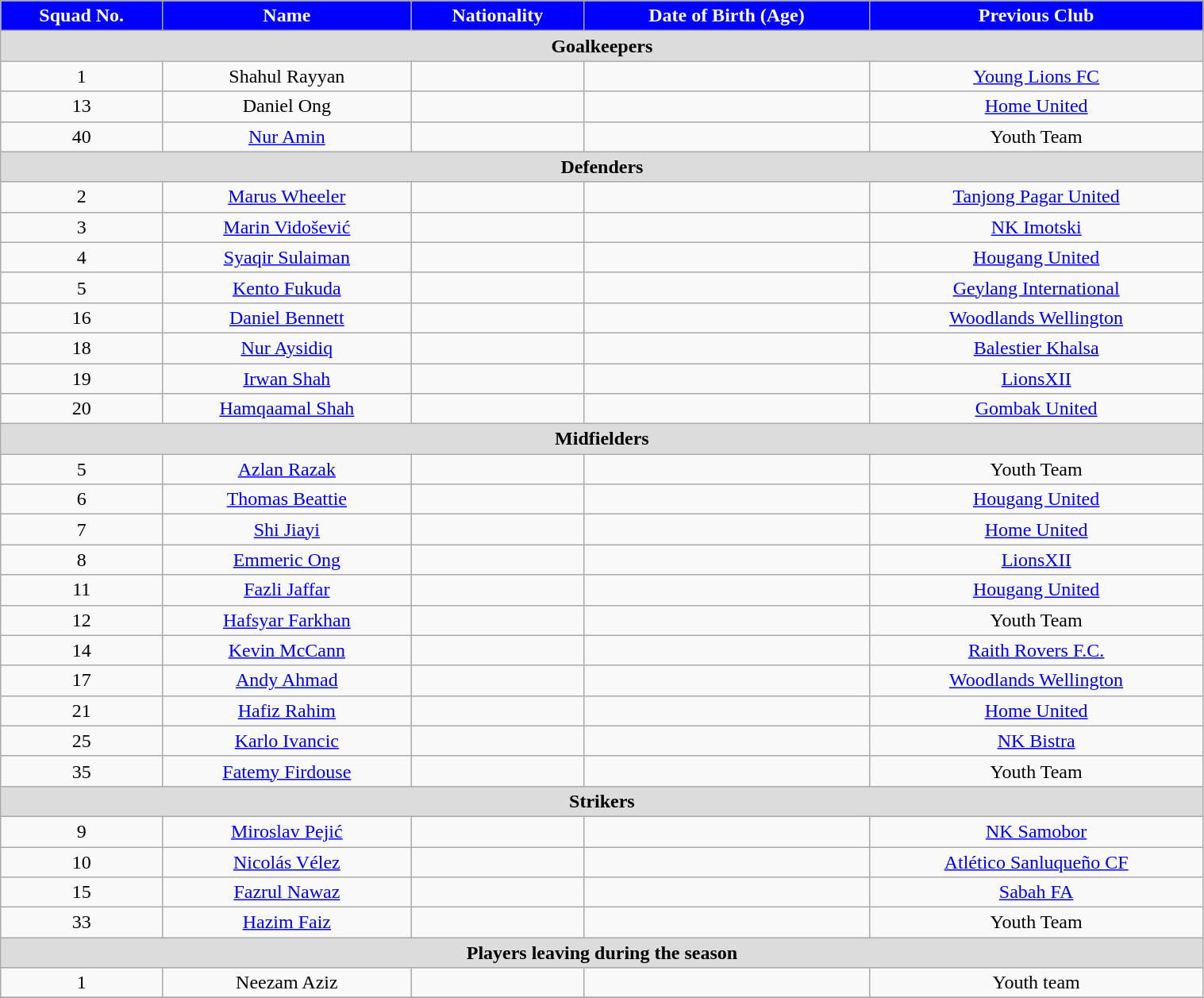<table class="wikitable" style="text-align:center; font-size:100%; width:80%;">
<tr>
<th style="background:#0000FF; color:white; text-align:center;">Squad No.</th>
<th style="background:#0000FF; color:white; text-align:center;">Name</th>
<th style="background:#0000FF; color:white; text-align:center;">Nationality</th>
<th style="background:#0000FF; color:white; text-align:center;">Date of Birth (Age)</th>
<th style="background:#0000FF; color:white; text-align:center;">Previous Club</th>
</tr>
<tr>
<th colspan="6" style="background:#dcdcdc; text-align:center">Goalkeepers</th>
</tr>
<tr>
<td>1</td>
<td>Shahul Rayyan</td>
<td></td>
<td></td>
<td> <a href='#'>Young Lions FC</a></td>
</tr>
<tr>
<td>13</td>
<td>Daniel Ong</td>
<td></td>
<td></td>
<td> <a href='#'>Home United</a></td>
</tr>
<tr>
<td>40</td>
<td><a href='#'>Nur Amin</a></td>
<td></td>
<td></td>
<td>Youth Team</td>
</tr>
<tr>
<th colspan="6" style="background:#dcdcdc; text-align:center">Defenders</th>
</tr>
<tr>
<td>2</td>
<td><a href='#'>Marus Wheeler</a></td>
<td></td>
<td></td>
<td> <a href='#'>Tanjong Pagar United</a></td>
</tr>
<tr>
<td>3</td>
<td><a href='#'>Marin Vidošević</a></td>
<td></td>
<td></td>
<td> <a href='#'>NK Imotski</a></td>
</tr>
<tr>
<td>4</td>
<td><a href='#'>Syaqir Sulaiman</a></td>
<td></td>
<td></td>
<td> <a href='#'>Hougang United</a></td>
</tr>
<tr>
<td>5</td>
<td><a href='#'>Kento Fukuda</a></td>
<td></td>
<td></td>
<td> <a href='#'>Geylang International</a></td>
</tr>
<tr>
<td>16</td>
<td><a href='#'>Daniel Bennett</a></td>
<td></td>
<td></td>
<td> <a href='#'>Woodlands Wellington</a></td>
</tr>
<tr>
<td>18</td>
<td><a href='#'>Nur Aysidiq</a></td>
<td></td>
<td></td>
<td> <a href='#'>Balestier Khalsa</a></td>
</tr>
<tr>
<td>19</td>
<td><a href='#'>Irwan Shah</a></td>
<td></td>
<td></td>
<td> <a href='#'>LionsXII</a></td>
</tr>
<tr>
<td>20</td>
<td><a href='#'>Hamqaamal Shah</a></td>
<td></td>
<td></td>
<td> <a href='#'>Gombak United</a></td>
</tr>
<tr>
<th colspan="6" style="background:#dcdcdc; text-align:center">Midfielders</th>
</tr>
<tr>
<td>5</td>
<td><a href='#'>Azlan Razak</a></td>
<td></td>
<td></td>
<td>Youth Team</td>
</tr>
<tr>
<td>6</td>
<td><a href='#'>Thomas Beattie</a></td>
<td></td>
<td></td>
<td><a href='#'>Hougang United</a></td>
</tr>
<tr>
<td>7</td>
<td><a href='#'>Shi Jiayi</a></td>
<td></td>
<td></td>
<td> <a href='#'>Home United</a></td>
</tr>
<tr>
<td>8</td>
<td><a href='#'>Emmeric Ong</a></td>
<td></td>
<td></td>
<td><a href='#'>LionsXII</a></td>
</tr>
<tr>
<td>11</td>
<td><a href='#'>Fazli Jaffar</a></td>
<td></td>
<td></td>
<td><a href='#'>Hougang United</a></td>
</tr>
<tr>
<td>12</td>
<td><a href='#'>Hafsyar Farkhan</a></td>
<td></td>
<td></td>
<td>Youth Team</td>
</tr>
<tr>
<td>14</td>
<td><a href='#'>Kevin McCann</a></td>
<td></td>
<td></td>
<td> <a href='#'>Raith Rovers F.C.</a></td>
</tr>
<tr>
<td>17</td>
<td><a href='#'>Andy Ahmad</a></td>
<td></td>
<td></td>
<td> <a href='#'>Woodlands Wellington</a></td>
</tr>
<tr>
<td>21</td>
<td><a href='#'>Hafiz Rahim</a></td>
<td></td>
<td></td>
<td> <a href='#'>Home United</a></td>
</tr>
<tr>
<td>25</td>
<td><a href='#'>Karlo Ivancic</a></td>
<td></td>
<td></td>
<td> <a href='#'>NK Bistra</a></td>
</tr>
<tr>
<td>35</td>
<td><a href='#'>Fatemy Firdouse</a></td>
<td></td>
<td></td>
<td>Youth Team</td>
</tr>
<tr>
<th colspan="6 " style="background:#dcdcdc; text-align:center">Strikers</th>
</tr>
<tr>
<td>9</td>
<td><a href='#'>Miroslav Pejić</a></td>
<td></td>
<td></td>
<td> <a href='#'>NK Samobor</a></td>
</tr>
<tr>
<td>10</td>
<td><a href='#'>Nicolás Vélez</a></td>
<td></td>
<td></td>
<td> <a href='#'>Atlético Sanluqueño CF</a></td>
</tr>
<tr>
<td>15</td>
<td><a href='#'>Fazrul Nawaz</a></td>
<td></td>
<td></td>
<td> <a href='#'>Sabah FA</a></td>
</tr>
<tr>
<td>33</td>
<td><a href='#'>Hazim Faiz</a></td>
<td></td>
<td></td>
<td>Youth Team</td>
</tr>
<tr>
<th colspan="6 " style="background:#dcdcdc; text-align:center">Players leaving during the season</th>
</tr>
<tr>
<td>1</td>
<td>Neezam Aziz</td>
<td></td>
<td></td>
<td>Youth team</td>
</tr>
<tr>
</tr>
</table>
